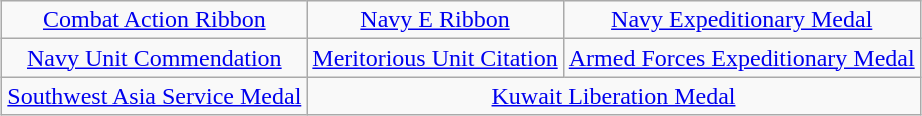<table class="wikitable" style="margin:1em auto; text-align:center;">
<tr>
<td colspan=3><a href='#'>Combat Action Ribbon</a></td>
<td colspan=4><a href='#'>Navy E Ribbon</a></td>
<td colspan=3><a href='#'>Navy Expeditionary Medal</a></td>
</tr>
<tr>
<td colspan=3><a href='#'>Navy Unit Commendation</a></td>
<td colspan=4><a href='#'>Meritorious Unit Citation</a></td>
<td colspan=3><a href='#'>Armed Forces Expeditionary Medal</a></td>
</tr>
<tr>
<td colspan=3><a href='#'>Southwest Asia Service Medal</a></td>
<td colspan=5><a href='#'>Kuwait Liberation Medal</a></td>
</tr>
</table>
